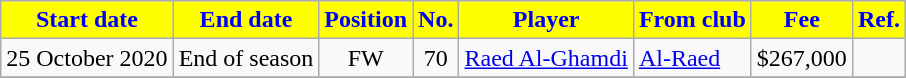<table class="wikitable sortable">
<tr>
<th style="background:yellow; color:blue;"><strong>Start date</strong></th>
<th style="background:yellow; color:blue;"><strong>End date</strong></th>
<th style="background:yellow; color:blue;"><strong>Position</strong></th>
<th style="background:yellow; color:blue;"><strong>No.</strong></th>
<th style="background:yellow; color:blue;"><strong>Player</strong></th>
<th style="background:yellow; color:blue;"><strong>From club</strong></th>
<th style="background:yellow; color:blue;"><strong>Fee</strong></th>
<th style="background:yellow; color:blue;"><strong>Ref.</strong></th>
</tr>
<tr>
<td>25 October 2020</td>
<td>End of season</td>
<td style="text-align:center;">FW</td>
<td style="text-align:center;">70</td>
<td style="text-align:left;"> <a href='#'>Raed Al-Ghamdi</a></td>
<td style="text-align:left;"> <a href='#'>Al-Raed</a></td>
<td>$267,000</td>
<td></td>
</tr>
<tr>
</tr>
</table>
